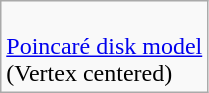<table class=wikitable>
<tr>
<td><br><a href='#'>Poincaré disk model</a><br>(Vertex centered)<br></td>
</tr>
</table>
